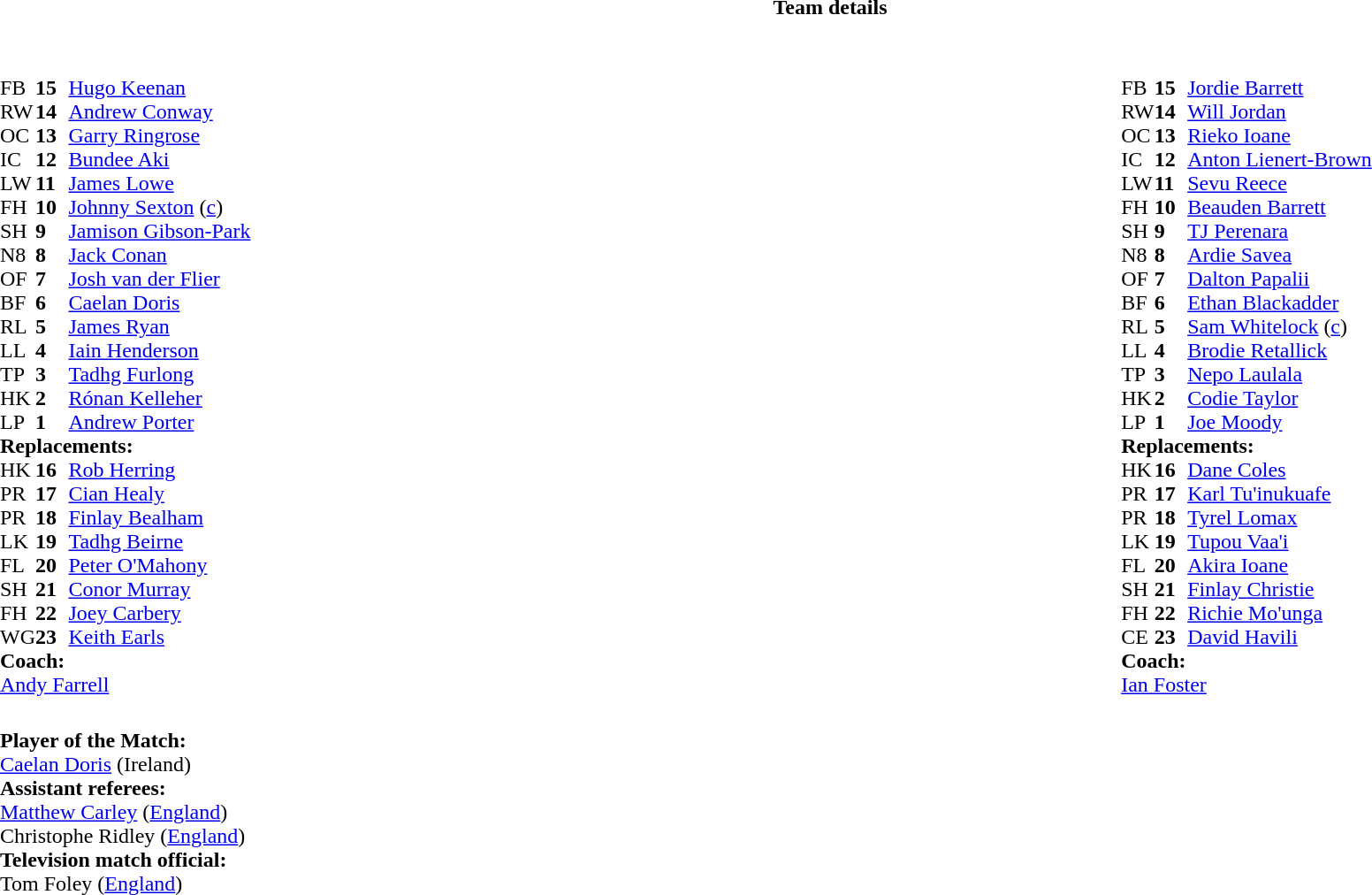<table border="0" style="width:100%;" class="collapsible collapsed">
<tr>
<th>Team details</th>
</tr>
<tr>
<td><br><table style="width:100%">
<tr>
<td style="vertical-align:top;width:50%"><br><table cellspacing="0" cellpadding="0">
<tr>
<th width="25"></th>
<th width="25"></th>
</tr>
<tr>
<td>FB</td>
<td><strong>15</strong></td>
<td><a href='#'>Hugo Keenan</a></td>
</tr>
<tr>
<td>RW</td>
<td><strong>14</strong></td>
<td><a href='#'>Andrew Conway</a></td>
</tr>
<tr>
<td>OC</td>
<td><strong>13</strong></td>
<td><a href='#'>Garry Ringrose</a></td>
</tr>
<tr>
<td>IC</td>
<td><strong>12</strong></td>
<td><a href='#'>Bundee Aki</a></td>
<td></td>
<td></td>
</tr>
<tr>
<td>LW</td>
<td><strong>11</strong></td>
<td><a href='#'>James Lowe</a></td>
</tr>
<tr>
<td>FH</td>
<td><strong>10</strong></td>
<td><a href='#'>Johnny Sexton</a> (<a href='#'>c</a>)</td>
<td></td>
<td></td>
</tr>
<tr>
<td>SH</td>
<td><strong>9</strong></td>
<td><a href='#'>Jamison Gibson-Park</a></td>
<td></td>
<td></td>
</tr>
<tr>
<td>N8</td>
<td><strong>8</strong></td>
<td><a href='#'>Jack Conan</a></td>
</tr>
<tr>
<td>OF</td>
<td><strong>7</strong></td>
<td><a href='#'>Josh van der Flier</a></td>
<td></td>
<td></td>
</tr>
<tr>
<td>BF</td>
<td><strong>6</strong></td>
<td><a href='#'>Caelan Doris</a></td>
</tr>
<tr>
<td>RL</td>
<td><strong>5</strong></td>
<td><a href='#'>James Ryan</a></td>
</tr>
<tr>
<td>LL</td>
<td><strong>4</strong></td>
<td><a href='#'>Iain Henderson</a></td>
<td></td>
<td></td>
</tr>
<tr>
<td>TP</td>
<td><strong>3</strong></td>
<td><a href='#'>Tadhg Furlong</a></td>
<td></td>
<td></td>
</tr>
<tr>
<td>HK</td>
<td><strong>2</strong></td>
<td><a href='#'>Rónan Kelleher</a></td>
<td></td>
<td></td>
</tr>
<tr>
<td>LP</td>
<td><strong>1</strong></td>
<td><a href='#'>Andrew Porter</a></td>
<td></td>
<td></td>
</tr>
<tr>
<td colspan="4"><strong>Replacements:</strong></td>
</tr>
<tr>
<td>HK</td>
<td><strong>16</strong></td>
<td><a href='#'>Rob Herring</a></td>
<td></td>
<td></td>
</tr>
<tr>
<td>PR</td>
<td><strong>17</strong></td>
<td><a href='#'>Cian Healy</a></td>
<td></td>
<td></td>
</tr>
<tr>
<td>PR</td>
<td><strong>18</strong></td>
<td><a href='#'>Finlay Bealham</a></td>
<td></td>
<td></td>
</tr>
<tr>
<td>LK</td>
<td><strong>19</strong></td>
<td><a href='#'>Tadhg Beirne</a></td>
<td></td>
<td></td>
</tr>
<tr>
<td>FL</td>
<td><strong>20</strong></td>
<td><a href='#'>Peter O'Mahony</a></td>
<td></td>
<td></td>
</tr>
<tr>
<td>SH</td>
<td><strong>21</strong></td>
<td><a href='#'>Conor Murray</a></td>
<td></td>
<td></td>
</tr>
<tr>
<td>FH</td>
<td><strong>22</strong></td>
<td><a href='#'>Joey Carbery</a></td>
<td></td>
<td></td>
</tr>
<tr>
<td>WG</td>
<td><strong>23</strong></td>
<td><a href='#'>Keith Earls</a></td>
<td></td>
<td></td>
</tr>
<tr>
<td colspan="3"><strong>Coach:</strong></td>
</tr>
<tr>
<td colspan="4"> <a href='#'>Andy Farrell</a></td>
</tr>
</table>
</td>
<td style="vertical-align:top;width:50%"><br><table cellspacing="0" cellpadding="0" style="margin:auto">
<tr>
<th width="25"></th>
<th width="25"></th>
</tr>
<tr>
<td>FB</td>
<td><strong>15</strong></td>
<td><a href='#'>Jordie Barrett</a></td>
</tr>
<tr>
<td>RW</td>
<td><strong>14</strong></td>
<td><a href='#'>Will Jordan</a></td>
</tr>
<tr>
<td>OC</td>
<td><strong>13</strong></td>
<td><a href='#'>Rieko Ioane</a></td>
</tr>
<tr>
<td>IC</td>
<td><strong>12</strong></td>
<td><a href='#'>Anton Lienert-Brown</a></td>
<td></td>
<td></td>
</tr>
<tr>
<td>LW</td>
<td><strong>11</strong></td>
<td><a href='#'>Sevu Reece</a></td>
</tr>
<tr>
<td>FH</td>
<td><strong>10</strong></td>
<td><a href='#'>Beauden Barrett</a></td>
<td></td>
<td></td>
</tr>
<tr>
<td>SH</td>
<td><strong>9</strong></td>
<td><a href='#'>TJ Perenara</a></td>
</tr>
<tr>
<td>N8</td>
<td><strong>8</strong></td>
<td><a href='#'>Ardie Savea</a></td>
</tr>
<tr>
<td>OF</td>
<td><strong>7</strong></td>
<td><a href='#'>Dalton Papalii</a></td>
</tr>
<tr>
<td>BF</td>
<td><strong>6</strong></td>
<td><a href='#'>Ethan Blackadder</a></td>
<td></td>
<td></td>
<td></td>
<td></td>
</tr>
<tr>
<td>RL</td>
<td><strong>5</strong></td>
<td><a href='#'>Sam Whitelock</a> (<a href='#'>c</a>)</td>
</tr>
<tr>
<td>LL</td>
<td><strong>4</strong></td>
<td><a href='#'>Brodie Retallick</a></td>
</tr>
<tr>
<td>TP</td>
<td><strong>3</strong></td>
<td><a href='#'>Nepo Laulala</a></td>
<td></td>
<td></td>
</tr>
<tr>
<td>HK</td>
<td><strong>2</strong></td>
<td><a href='#'>Codie Taylor</a></td>
<td></td>
<td></td>
<td></td>
<td></td>
</tr>
<tr>
<td>LP</td>
<td><strong>1</strong></td>
<td><a href='#'>Joe Moody</a></td>
<td></td>
<td></td>
</tr>
<tr>
<td colspan="3"><strong>Replacements:</strong></td>
</tr>
<tr>
<td>HK</td>
<td><strong>16</strong></td>
<td><a href='#'>Dane Coles</a></td>
<td></td>
<td></td>
<td></td>
<td></td>
</tr>
<tr>
<td>PR</td>
<td><strong>17</strong></td>
<td><a href='#'>Karl Tu'inukuafe</a></td>
<td></td>
<td></td>
</tr>
<tr>
<td>PR</td>
<td><strong>18</strong></td>
<td><a href='#'>Tyrel Lomax</a></td>
<td></td>
<td></td>
</tr>
<tr>
<td>LK</td>
<td><strong>19</strong></td>
<td><a href='#'>Tupou Vaa'i</a></td>
</tr>
<tr>
<td>FL</td>
<td><strong>20</strong></td>
<td><a href='#'>Akira Ioane</a></td>
<td></td>
<td></td>
<td></td>
<td></td>
</tr>
<tr>
<td>SH</td>
<td><strong>21</strong></td>
<td><a href='#'>Finlay Christie</a></td>
</tr>
<tr>
<td>FH</td>
<td><strong>22</strong></td>
<td><a href='#'>Richie Mo'unga</a></td>
<td></td>
<td></td>
</tr>
<tr>
<td>CE</td>
<td><strong>23</strong></td>
<td><a href='#'>David Havili</a></td>
<td></td>
<td></td>
</tr>
<tr>
<td colspan="3"><strong>Coach:</strong></td>
</tr>
<tr>
<td colspan="3"> <a href='#'>Ian Foster</a></td>
</tr>
</table>
</td>
</tr>
</table>
<table style="width:100%">
<tr>
<td><br><strong>Player of the Match:</strong>
<br><a href='#'>Caelan Doris</a> (Ireland)<br><strong>Assistant referees:</strong>
<br><a href='#'>Matthew Carley</a> (<a href='#'>England</a>)
<br>Christophe Ridley (<a href='#'>England</a>)
<br><strong>Television match official:</strong>
<br>Tom Foley (<a href='#'>England</a>)</td>
</tr>
</table>
</td>
</tr>
</table>
